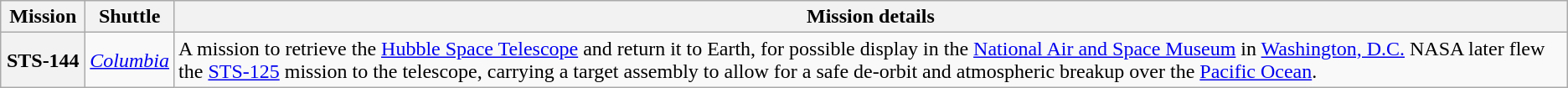<table class="sortable wikitable sticky-header">
<tr>
<th scope="col" width="60">Mission</th>
<th scope="col">Shuttle</th>
<th scope="col" class="unsortable">Mission details</th>
</tr>
<tr>
<th scope="row">STS-144</th>
<td><em><a href='#'>Columbia</a></em></td>
<td>A mission to retrieve the <a href='#'>Hubble Space Telescope</a> and return it to Earth, for possible display in the <a href='#'>National Air and Space Museum</a> in <a href='#'>Washington, D.C.</a> NASA later flew the <a href='#'>STS-125</a> mission to the telescope, carrying a target assembly to allow for a safe de-orbit and atmospheric breakup over the <a href='#'>Pacific Ocean</a>.</td>
</tr>
</table>
